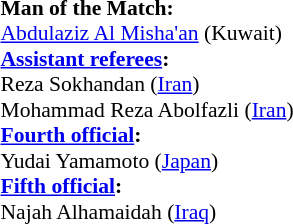<table width=50% style="font-size:90%;">
<tr>
<td><br><strong>Man of the Match:</strong>
<br><a href='#'>Abdulaziz Al Misha'an</a> (Kuwait)<br><strong><a href='#'>Assistant referees</a>:</strong>
<br>Reza Sokhandan (<a href='#'>Iran</a>)
<br>Mohammad Reza Abolfazli (<a href='#'>Iran</a>)
<br><strong><a href='#'>Fourth official</a>:</strong>
<br>Yudai Yamamoto (<a href='#'>Japan</a>)
<br><strong><a href='#'>Fifth official</a>:</strong>
<br>Najah Alhamaidah (<a href='#'>Iraq</a>)</td>
</tr>
</table>
